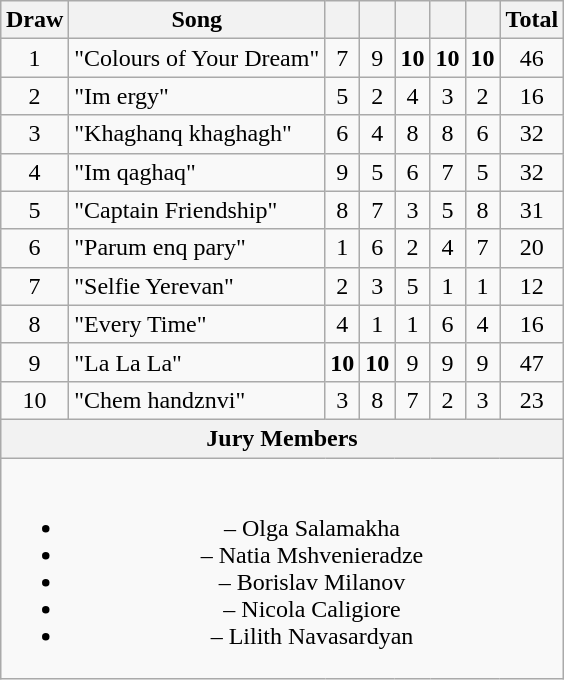<table class="wikitable collapsible" style="margin: 1em auto 1em auto; text-align:center;">
<tr>
<th>Draw</th>
<th>Song</th>
<th></th>
<th></th>
<th></th>
<th></th>
<th></th>
<th>Total</th>
</tr>
<tr>
<td>1</td>
<td align=left>"Colours of Your Dream"</td>
<td>7</td>
<td>9</td>
<td><strong>10</strong></td>
<td><strong>10</strong></td>
<td><strong>10</strong></td>
<td>46</td>
</tr>
<tr>
<td>2</td>
<td align=left>"Im ergy"</td>
<td>5</td>
<td>2</td>
<td>4</td>
<td>3</td>
<td>2</td>
<td>16</td>
</tr>
<tr>
<td>3</td>
<td align=left>"Khaghanq khaghagh"</td>
<td>6</td>
<td>4</td>
<td>8</td>
<td>8</td>
<td>6</td>
<td>32</td>
</tr>
<tr>
<td>4</td>
<td align=left>"Im qaghaq"</td>
<td>9</td>
<td>5</td>
<td>6</td>
<td>7</td>
<td>5</td>
<td>32</td>
</tr>
<tr>
<td>5</td>
<td align=left>"Captain Friendship"</td>
<td>8</td>
<td>7</td>
<td>3</td>
<td>5</td>
<td>8</td>
<td>31</td>
</tr>
<tr>
<td>6</td>
<td align=left>"Parum enq pary"</td>
<td>1</td>
<td>6</td>
<td>2</td>
<td>4</td>
<td>7</td>
<td>20</td>
</tr>
<tr>
<td>7</td>
<td align=left>"Selfie Yerevan"</td>
<td>2</td>
<td>3</td>
<td>5</td>
<td>1</td>
<td>1</td>
<td>12</td>
</tr>
<tr>
<td>8</td>
<td align=left>"Every Time"</td>
<td>4</td>
<td>1</td>
<td>1</td>
<td>6</td>
<td>4</td>
<td>16</td>
</tr>
<tr>
<td>9</td>
<td align=left>"La La La"</td>
<td><strong>10</strong></td>
<td><strong>10</strong></td>
<td>9</td>
<td>9</td>
<td>9</td>
<td>47</td>
</tr>
<tr>
<td>10</td>
<td align=left>"Chem handznvi"</td>
<td>3</td>
<td>8</td>
<td>7</td>
<td>2</td>
<td>3</td>
<td>23</td>
</tr>
<tr class="sortbottom">
<th colspan="8">Jury Members</th>
</tr>
<tr class="sortbottom">
<td colspan="8"><br><ul><li> – Olga Salamakha</li><li> – Natia Mshvenieradze</li><li> – Borislav Milanov</li><li> – Nicola Caligiore</li><li> – Lilith Navasardyan</li></ul></td>
</tr>
</table>
